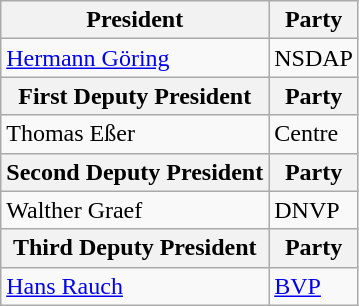<table class="wikitable">
<tr>
<th>President</th>
<th>Party</th>
</tr>
<tr>
<td><a href='#'>Hermann Göring</a></td>
<td>NSDAP</td>
</tr>
<tr>
<th>First Deputy President</th>
<th>Party</th>
</tr>
<tr>
<td>Thomas Eßer</td>
<td>Centre</td>
</tr>
<tr>
<th>Second Deputy President</th>
<th>Party</th>
</tr>
<tr>
<td>Walther Graef</td>
<td>DNVP</td>
</tr>
<tr>
<th>Third Deputy President</th>
<th>Party</th>
</tr>
<tr>
<td><a href='#'>Hans Rauch</a></td>
<td><a href='#'>BVP</a></td>
</tr>
</table>
